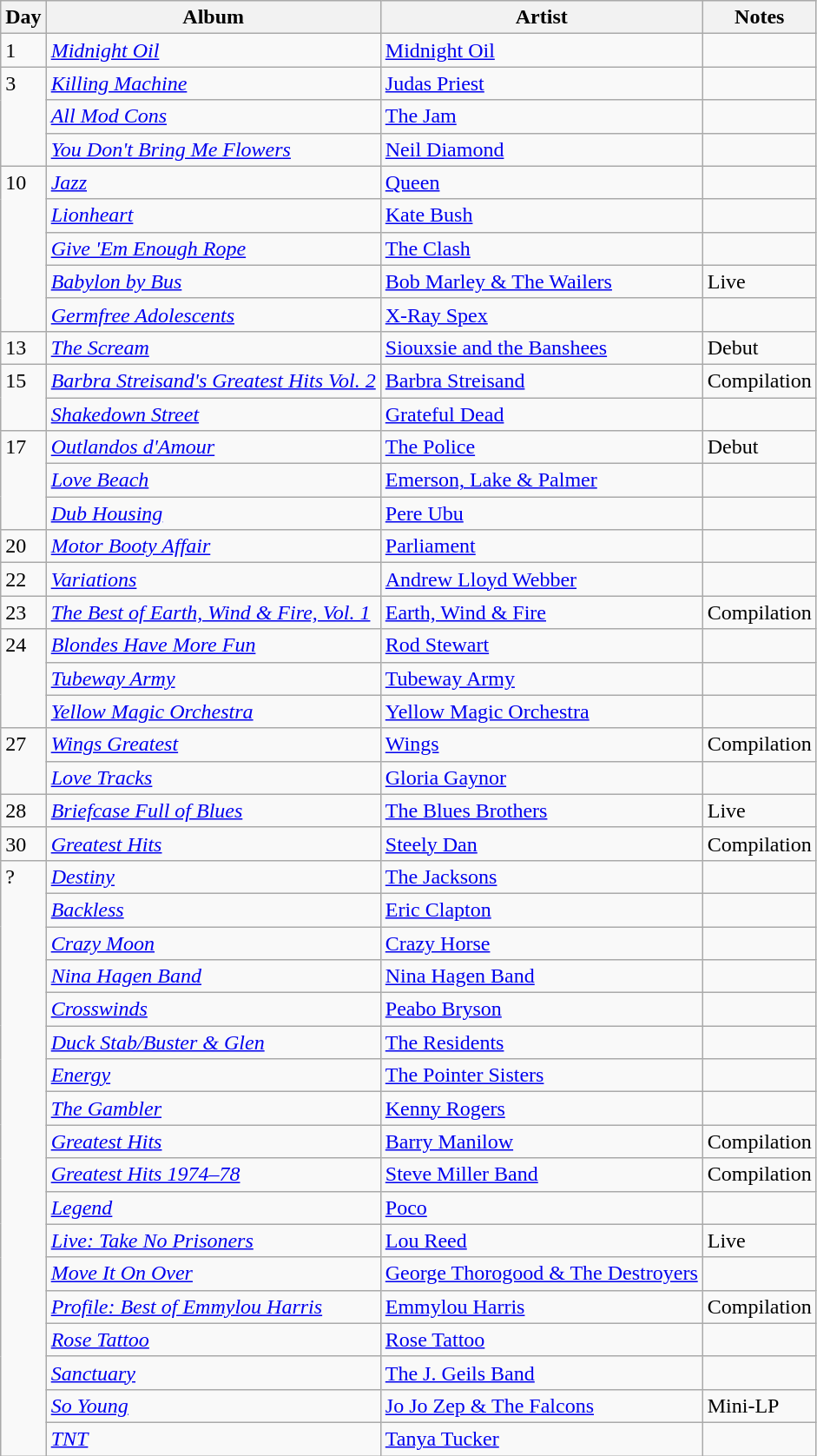<table class="wikitable">
<tr>
<th>Day</th>
<th>Album</th>
<th>Artist</th>
<th>Notes</th>
</tr>
<tr>
<td valign="top">1</td>
<td><em><a href='#'>Midnight Oil</a></em></td>
<td><a href='#'>Midnight Oil</a></td>
<td></td>
</tr>
<tr>
<td rowspan="3" valign="top">3</td>
<td><em><a href='#'>Killing Machine</a></em></td>
<td><a href='#'>Judas Priest</a></td>
<td></td>
</tr>
<tr>
<td><em><a href='#'>All Mod Cons</a></em></td>
<td><a href='#'>The Jam</a></td>
<td></td>
</tr>
<tr>
<td><em><a href='#'>You Don't Bring Me Flowers</a></em></td>
<td><a href='#'>Neil Diamond</a></td>
<td></td>
</tr>
<tr>
<td rowspan="5" valign="top">10</td>
<td><em><a href='#'>Jazz</a></em></td>
<td><a href='#'>Queen</a></td>
<td></td>
</tr>
<tr>
<td><em><a href='#'>Lionheart</a></em></td>
<td><a href='#'>Kate Bush</a></td>
<td></td>
</tr>
<tr>
<td><em><a href='#'>Give 'Em Enough Rope</a></em></td>
<td><a href='#'>The Clash</a></td>
<td></td>
</tr>
<tr>
<td><em><a href='#'>Babylon by Bus</a></em></td>
<td><a href='#'>Bob Marley & The Wailers</a></td>
<td>Live</td>
</tr>
<tr>
<td><em><a href='#'>Germfree Adolescents</a></em></td>
<td><a href='#'>X-Ray Spex</a></td>
<td></td>
</tr>
<tr>
<td rowspan="1" valign="top">13</td>
<td><em><a href='#'>The Scream</a></em></td>
<td><a href='#'>Siouxsie and the Banshees</a></td>
<td>Debut</td>
</tr>
<tr>
<td rowspan="2" valign="top">15</td>
<td><em><a href='#'>Barbra Streisand's Greatest Hits Vol. 2</a></em></td>
<td><a href='#'>Barbra Streisand</a></td>
<td>Compilation</td>
</tr>
<tr>
<td><em><a href='#'>Shakedown Street</a></em></td>
<td><a href='#'>Grateful Dead</a></td>
<td></td>
</tr>
<tr>
<td rowspan="3" valign="top">17</td>
<td><em><a href='#'>Outlandos d'Amour</a></em></td>
<td><a href='#'>The Police</a></td>
<td>Debut</td>
</tr>
<tr>
<td><em><a href='#'>Love Beach</a></em></td>
<td><a href='#'>Emerson, Lake & Palmer</a></td>
<td></td>
</tr>
<tr>
<td><em><a href='#'>Dub Housing</a></em></td>
<td><a href='#'>Pere Ubu</a></td>
<td></td>
</tr>
<tr>
<td valign="top">20</td>
<td><em><a href='#'>Motor Booty Affair</a></em></td>
<td><a href='#'>Parliament</a></td>
<td></td>
</tr>
<tr>
<td valign="top">22</td>
<td><em><a href='#'>Variations</a></em></td>
<td><a href='#'>Andrew Lloyd Webber</a></td>
<td></td>
</tr>
<tr>
<td valign="top">23</td>
<td><em><a href='#'>The Best of Earth, Wind & Fire, Vol. 1</a></em></td>
<td><a href='#'>Earth, Wind & Fire</a></td>
<td>Compilation</td>
</tr>
<tr>
<td rowspan="3" valign="top">24</td>
<td><em><a href='#'>Blondes Have More Fun</a></em></td>
<td><a href='#'>Rod Stewart</a></td>
<td></td>
</tr>
<tr>
<td><em><a href='#'>Tubeway Army</a></em></td>
<td><a href='#'>Tubeway Army</a></td>
<td></td>
</tr>
<tr>
<td><em><a href='#'>Yellow Magic Orchestra</a></em></td>
<td><a href='#'>Yellow Magic Orchestra</a></td>
</tr>
<tr>
<td rowspan="2" valign="top">27</td>
<td><em><a href='#'>Wings Greatest</a></em></td>
<td><a href='#'>Wings</a></td>
<td>Compilation</td>
</tr>
<tr>
<td><em><a href='#'>Love Tracks</a></em></td>
<td><a href='#'>Gloria Gaynor</a></td>
<td></td>
</tr>
<tr>
<td valign="top">28</td>
<td><em><a href='#'>Briefcase Full of Blues</a></em></td>
<td><a href='#'>The Blues Brothers</a></td>
<td>Live</td>
</tr>
<tr>
<td valign="top">30</td>
<td><em><a href='#'>Greatest Hits</a></em></td>
<td><a href='#'>Steely Dan</a></td>
<td>Compilation</td>
</tr>
<tr>
<td rowspan="18" valign="top">?</td>
<td><em><a href='#'>Destiny</a></em></td>
<td><a href='#'>The Jacksons</a></td>
<td></td>
</tr>
<tr>
<td><em><a href='#'>Backless</a></em></td>
<td><a href='#'>Eric Clapton</a></td>
<td></td>
</tr>
<tr>
<td><em><a href='#'>Crazy Moon</a></em></td>
<td><a href='#'>Crazy Horse</a></td>
<td></td>
</tr>
<tr>
<td><em><a href='#'>Nina Hagen Band</a></em></td>
<td><a href='#'>Nina Hagen Band</a></td>
<td></td>
</tr>
<tr>
<td><em><a href='#'>Crosswinds</a></em></td>
<td><a href='#'>Peabo Bryson</a></td>
<td></td>
</tr>
<tr>
<td><em><a href='#'>Duck Stab/Buster & Glen</a></em></td>
<td><a href='#'>The Residents</a></td>
<td></td>
</tr>
<tr>
<td><em><a href='#'>Energy</a></em></td>
<td><a href='#'>The Pointer Sisters</a></td>
<td></td>
</tr>
<tr>
<td><em><a href='#'>The Gambler</a></em></td>
<td><a href='#'>Kenny Rogers</a></td>
<td></td>
</tr>
<tr>
<td><em><a href='#'>Greatest Hits</a></em></td>
<td><a href='#'>Barry Manilow</a></td>
<td>Compilation</td>
</tr>
<tr>
<td><em><a href='#'>Greatest Hits 1974–78</a></em></td>
<td><a href='#'>Steve Miller Band</a></td>
<td>Compilation</td>
</tr>
<tr>
<td><em><a href='#'>Legend</a></em></td>
<td><a href='#'>Poco</a></td>
<td></td>
</tr>
<tr>
<td><em><a href='#'>Live: Take No Prisoners</a></em></td>
<td><a href='#'>Lou Reed</a></td>
<td>Live</td>
</tr>
<tr>
<td><em><a href='#'>Move It On Over</a></em></td>
<td><a href='#'>George Thorogood & The Destroyers</a></td>
<td></td>
</tr>
<tr>
<td><em><a href='#'>Profile: Best of Emmylou Harris</a></em></td>
<td><a href='#'>Emmylou Harris</a></td>
<td>Compilation</td>
</tr>
<tr>
<td><em><a href='#'>Rose Tattoo</a></em></td>
<td><a href='#'>Rose Tattoo</a></td>
<td></td>
</tr>
<tr>
<td><em><a href='#'>Sanctuary</a></em></td>
<td><a href='#'>The J. Geils Band</a></td>
<td></td>
</tr>
<tr>
<td><em><a href='#'>So Young</a></em></td>
<td><a href='#'>Jo Jo Zep & The Falcons</a></td>
<td>Mini-LP</td>
</tr>
<tr>
<td><em><a href='#'>TNT</a></em></td>
<td><a href='#'>Tanya Tucker</a></td>
<td></td>
</tr>
</table>
